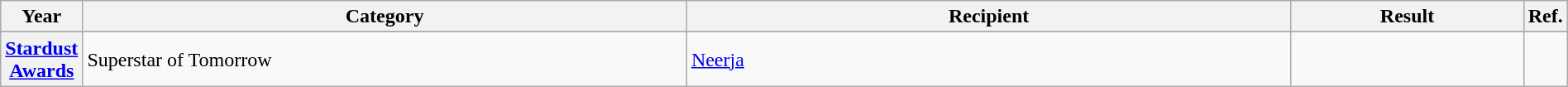<table class="wikitable plainrowheaders" width="100%" "textcolor:#000;">
<tr>
<th scope="col" width=5%><strong>Year</strong></th>
<th scope="col" width=39%><strong>Category</strong></th>
<th scope="col" width=39%><strong>Recipient</strong></th>
<th scope="col" width=15%><strong>Result</strong></th>
<th scope="col" width=2%><strong>Ref.</strong></th>
</tr>
<tr>
</tr>
<tr>
<th scope="row"><a href='#'>Stardust Awards</a></th>
<td>Superstar of Tomorrow</td>
<td><a href='#'>Neerja</a></td>
<td></td>
<td></td>
</tr>
</table>
